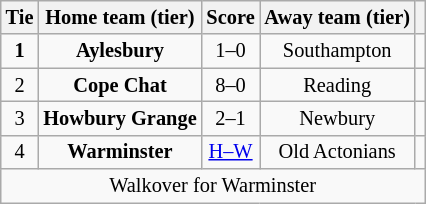<table class="wikitable" style="text-align:center; font-size:85%">
<tr>
<th>Tie</th>
<th>Home team (tier)</th>
<th>Score</th>
<th>Away team (tier)</th>
<th></th>
</tr>
<tr>
<td align="center"><strong>1</strong></td>
<td><strong>Aylesbury</strong></td>
<td align="center">1–0</td>
<td>Southampton</td>
<td></td>
</tr>
<tr>
<td align="center">2</td>
<td><strong>Cope Chat</strong></td>
<td align="center">8–0</td>
<td>Reading</td>
<td></td>
</tr>
<tr>
<td align="center">3</td>
<td><strong>Howbury Grange</strong></td>
<td align="center">2–1</td>
<td>Newbury</td>
<td></td>
</tr>
<tr>
<td align="center">4</td>
<td><strong>Warminster</strong></td>
<td align="center"><a href='#'>H–W</a></td>
<td>Old Actonians</td>
<td></td>
</tr>
<tr>
<td colspan="5" align="center">Walkover for Warminster</td>
</tr>
</table>
